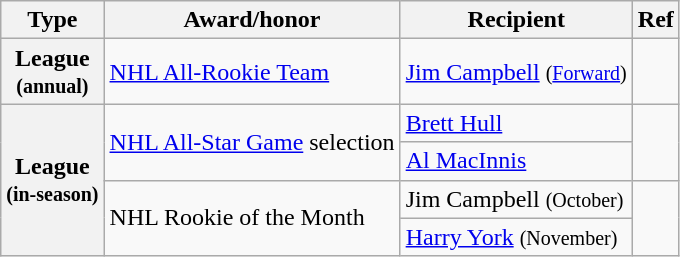<table class="wikitable">
<tr>
<th scope="col">Type</th>
<th scope="col">Award/honor</th>
<th scope="col">Recipient</th>
<th scope="col">Ref</th>
</tr>
<tr>
<th scope="row">League<br><small>(annual)</small></th>
<td><a href='#'>NHL All-Rookie Team</a></td>
<td><a href='#'>Jim Campbell</a> <small>(<a href='#'>Forward</a>)</small></td>
<td></td>
</tr>
<tr>
<th scope="row" rowspan="4">League<br><small>(in-season)</small></th>
<td rowspan="2"><a href='#'>NHL All-Star Game</a> selection</td>
<td><a href='#'>Brett Hull</a></td>
<td rowspan="2"></td>
</tr>
<tr>
<td><a href='#'>Al MacInnis</a></td>
</tr>
<tr>
<td rowspan="2">NHL Rookie of the Month</td>
<td>Jim Campbell <small>(October)</small></td>
<td rowspan="2"></td>
</tr>
<tr>
<td><a href='#'>Harry York</a> <small>(November)</small></td>
</tr>
</table>
